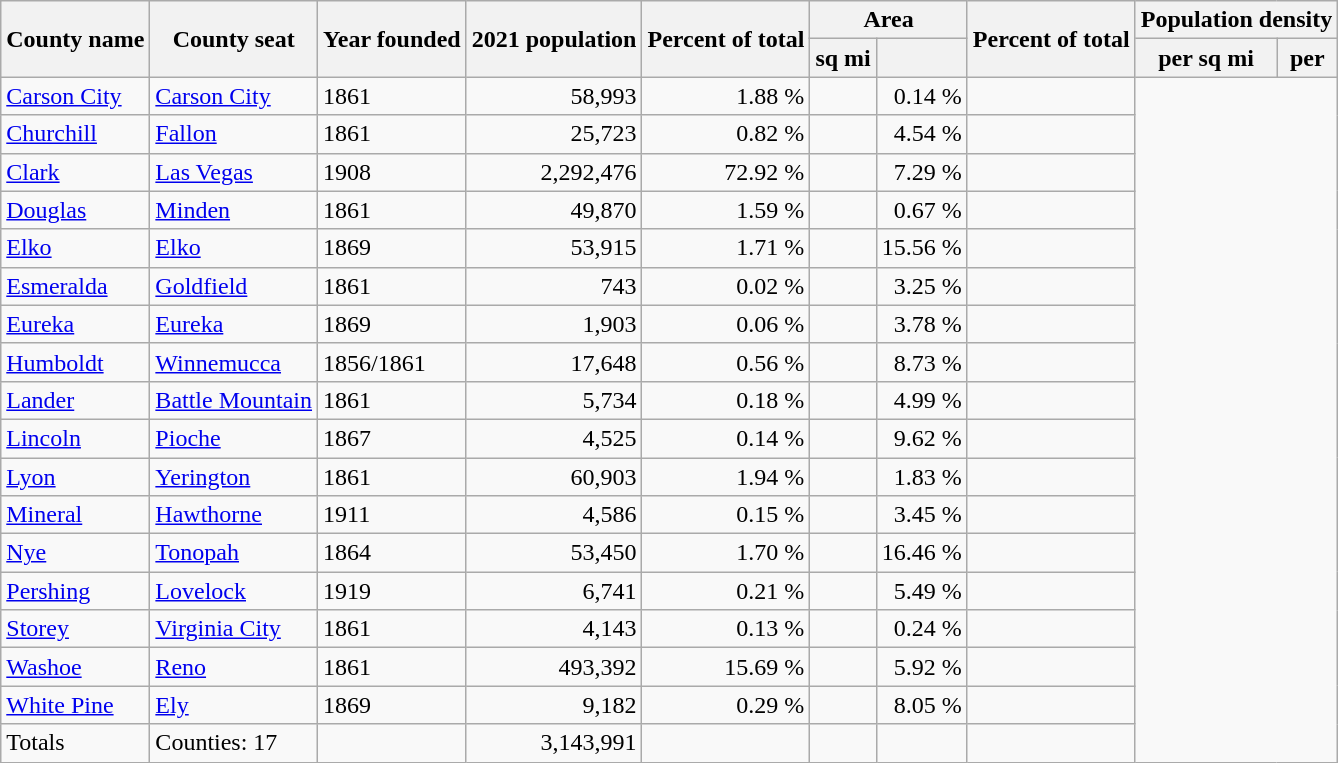<table class="wikitable collapsible sortable" style="margin:lem; margin-top:0;">
<tr>
<th rowspan=2>County name</th>
<th rowspan=2>County seat</th>
<th rowspan=2>Year founded</th>
<th rowspan=2>2021 population</th>
<th rowspan=2>Percent of total</th>
<th colspan=2>Area</th>
<th rowspan=2>Percent of total</th>
<th colspan=2>Population density</th>
</tr>
<tr>
<th>sq mi</th>
<th></th>
<th>per sq mi</th>
<th>per </th>
</tr>
<tr>
<td><a href='#'>Carson City</a></td>
<td><a href='#'>Carson City</a></td>
<td>1861</td>
<td style="text-align:right;">58,993</td>
<td style="text-align:right;">1.88 %</td>
<td></td>
<td style="text-align:right;">0.14 %</td>
<td></td>
</tr>
<tr>
<td><a href='#'>Churchill</a></td>
<td><a href='#'>Fallon</a></td>
<td>1861</td>
<td style="text-align:right;">25,723</td>
<td style="text-align:right;">0.82 %</td>
<td></td>
<td style="text-align:right;">4.54 %</td>
<td></td>
</tr>
<tr>
<td><a href='#'>Clark</a></td>
<td><a href='#'>Las Vegas</a></td>
<td>1908</td>
<td style="text-align:right;">2,292,476</td>
<td style="text-align:right;">72.92 %</td>
<td></td>
<td style="text-align:right;">7.29 %</td>
<td></td>
</tr>
<tr>
<td><a href='#'>Douglas</a></td>
<td><a href='#'>Minden</a></td>
<td>1861</td>
<td style="text-align:right;">49,870</td>
<td style="text-align:right;">1.59 %</td>
<td></td>
<td style="text-align:right;">0.67 %</td>
<td></td>
</tr>
<tr>
<td><a href='#'>Elko</a></td>
<td><a href='#'>Elko</a></td>
<td>1869</td>
<td style="text-align:right;">53,915</td>
<td style="text-align:right;">1.71 %</td>
<td></td>
<td style="text-align:right;">15.56 %</td>
<td></td>
</tr>
<tr>
<td><a href='#'>Esmeralda</a></td>
<td><a href='#'>Goldfield</a></td>
<td>1861</td>
<td style="text-align:right;">743</td>
<td style="text-align:right;">0.02 %</td>
<td></td>
<td style="text-align:right;">3.25 %</td>
<td></td>
</tr>
<tr>
<td><a href='#'>Eureka</a></td>
<td><a href='#'>Eureka</a></td>
<td>1869</td>
<td style="text-align:right;">1,903</td>
<td style="text-align:right;">0.06 %</td>
<td></td>
<td style="text-align:right;">3.78 %</td>
<td></td>
</tr>
<tr>
<td><a href='#'>Humboldt</a></td>
<td><a href='#'>Winnemucca</a></td>
<td>1856/1861</td>
<td style="text-align:right;">17,648</td>
<td style="text-align:right;">0.56 %</td>
<td></td>
<td style="text-align:right;">8.73 %</td>
<td></td>
</tr>
<tr>
<td><a href='#'>Lander</a></td>
<td><a href='#'>Battle Mountain</a></td>
<td>1861</td>
<td style="text-align:right;">5,734</td>
<td style="text-align:right;">0.18 %</td>
<td></td>
<td style="text-align:right;">4.99 %</td>
<td></td>
</tr>
<tr>
<td><a href='#'>Lincoln</a></td>
<td><a href='#'>Pioche</a></td>
<td>1867</td>
<td style="text-align:right;">4,525</td>
<td style="text-align:right;">0.14 %</td>
<td></td>
<td style="text-align:right;">9.62 %</td>
<td></td>
</tr>
<tr>
<td><a href='#'>Lyon</a></td>
<td><a href='#'>Yerington</a></td>
<td>1861</td>
<td style="text-align:right;">60,903</td>
<td style="text-align:right;">1.94 %</td>
<td></td>
<td style="text-align:right;">1.83 %</td>
<td></td>
</tr>
<tr>
<td><a href='#'>Mineral</a></td>
<td><a href='#'>Hawthorne</a></td>
<td>1911</td>
<td style="text-align:right;">4,586</td>
<td style="text-align:right;">0.15 %</td>
<td></td>
<td style="text-align:right;">3.45 %</td>
<td></td>
</tr>
<tr>
<td><a href='#'>Nye</a></td>
<td><a href='#'>Tonopah</a></td>
<td>1864</td>
<td style="text-align:right;">53,450</td>
<td style="text-align:right;">1.70 %</td>
<td></td>
<td style="text-align:right;">16.46 %</td>
<td></td>
</tr>
<tr>
<td><a href='#'>Pershing</a></td>
<td><a href='#'>Lovelock</a></td>
<td>1919</td>
<td style="text-align:right;">6,741</td>
<td style="text-align:right;">0.21 %</td>
<td></td>
<td style="text-align:right;">5.49 %</td>
<td></td>
</tr>
<tr>
<td><a href='#'>Storey</a></td>
<td><a href='#'>Virginia City</a></td>
<td>1861</td>
<td style="text-align:right;">4,143</td>
<td style="text-align:right;">0.13 %</td>
<td></td>
<td style="text-align:right;">0.24 %</td>
<td></td>
</tr>
<tr>
<td><a href='#'>Washoe</a></td>
<td><a href='#'>Reno</a></td>
<td>1861</td>
<td style="text-align:right;">493,392</td>
<td style="text-align:right;">15.69 %</td>
<td></td>
<td style="text-align:right;">5.92 %</td>
<td></td>
</tr>
<tr>
<td><a href='#'>White Pine</a></td>
<td><a href='#'>Ely</a></td>
<td>1869</td>
<td style="text-align:right;">9,182</td>
<td style="text-align:right;">0.29 %</td>
<td></td>
<td style="text-align:right;">8.05 %</td>
<td></td>
</tr>
<tr>
<td>Totals</td>
<td>Counties: 17</td>
<td></td>
<td style="text-align:right;">3,143,991</td>
<td></td>
<td></td>
<td></td>
<td></td>
</tr>
</table>
